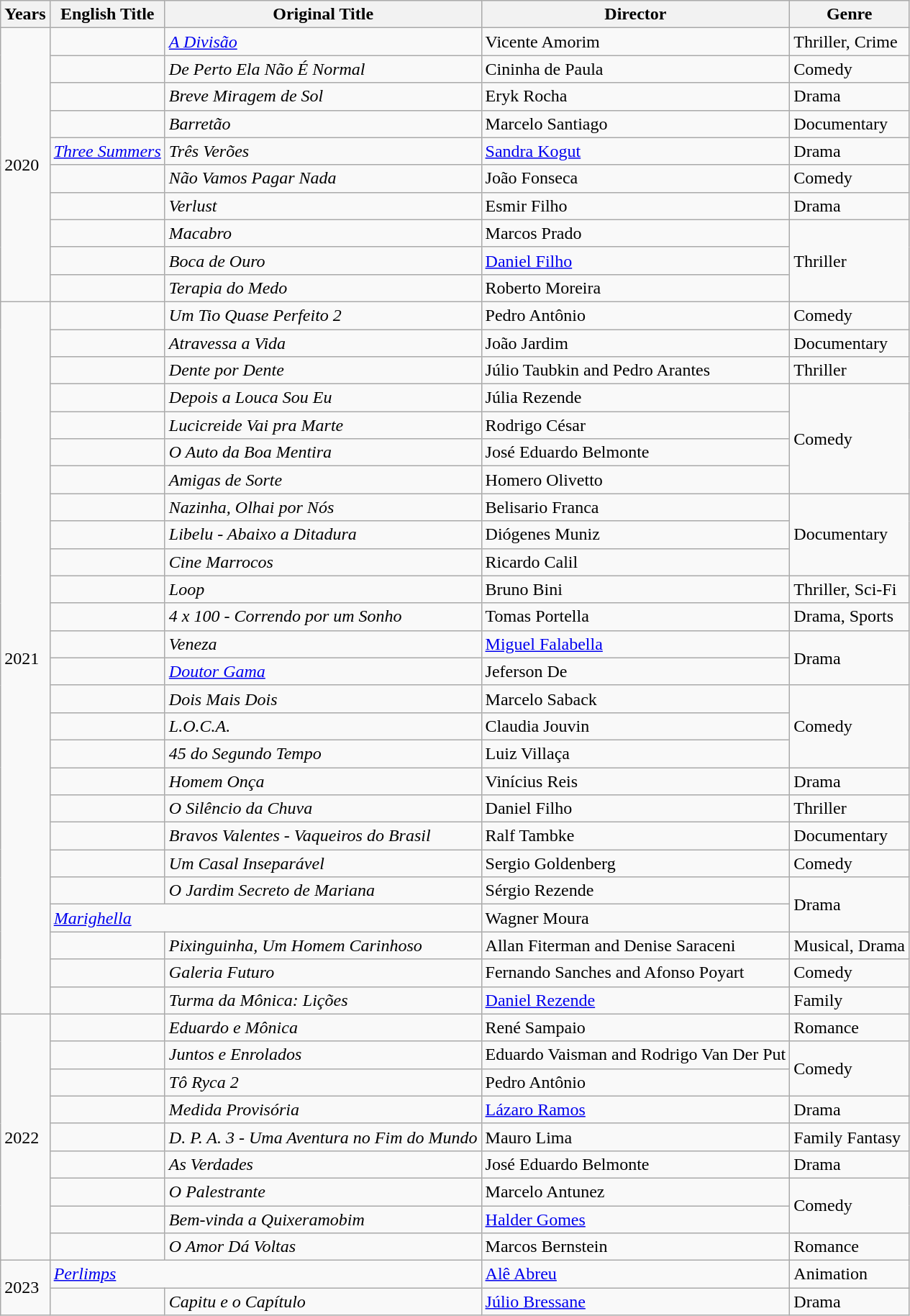<table class="wikitable">
<tr>
<th>Years</th>
<th>English Title</th>
<th>Original Title</th>
<th>Director</th>
<th>Genre</th>
</tr>
<tr>
<td rowspan="10">2020</td>
<td></td>
<td><em><a href='#'>A Divisão</a></em></td>
<td>Vicente Amorim</td>
<td>Thriller, Crime</td>
</tr>
<tr>
<td></td>
<td><em>De Perto Ela Não É Normal</em></td>
<td>Cininha de Paula</td>
<td>Comedy</td>
</tr>
<tr>
<td></td>
<td><em>Breve Miragem de Sol</em></td>
<td>Eryk Rocha</td>
<td>Drama</td>
</tr>
<tr>
<td></td>
<td><em>Barretão</em></td>
<td>Marcelo Santiago</td>
<td>Documentary</td>
</tr>
<tr>
<td><em><a href='#'>Three Summers</a></em></td>
<td><em>Três Verões</em></td>
<td><a href='#'>Sandra Kogut</a></td>
<td>Drama</td>
</tr>
<tr>
<td></td>
<td><em>Não Vamos Pagar Nada</em></td>
<td>João Fonseca</td>
<td>Comedy</td>
</tr>
<tr>
<td></td>
<td><em>Verlust</em></td>
<td>Esmir Filho</td>
<td>Drama</td>
</tr>
<tr>
<td></td>
<td><em>Macabro</em></td>
<td>Marcos Prado</td>
<td rowspan="3">Thriller</td>
</tr>
<tr>
<td></td>
<td><em>Boca de Ouro</em></td>
<td><a href='#'>Daniel Filho</a></td>
</tr>
<tr>
<td></td>
<td><em>Terapia do Medo</em></td>
<td>Roberto Moreira</td>
</tr>
<tr>
<td rowspan="26">2021</td>
<td></td>
<td><em>Um Tio Quase Perfeito 2</em></td>
<td>Pedro Antônio</td>
<td>Comedy</td>
</tr>
<tr>
<td></td>
<td><em>Atravessa a Vida</em></td>
<td>João Jardim</td>
<td>Documentary</td>
</tr>
<tr>
<td></td>
<td><em>Dente por Dente</em></td>
<td>Júlio Taubkin and Pedro Arantes</td>
<td>Thriller</td>
</tr>
<tr>
<td></td>
<td><em>Depois a Louca Sou Eu</em></td>
<td>Júlia Rezende</td>
<td rowspan="4">Comedy</td>
</tr>
<tr>
<td></td>
<td><em>Lucicreide Vai pra Marte</em></td>
<td>Rodrigo César</td>
</tr>
<tr>
<td></td>
<td><em>O Auto da Boa Mentira</em></td>
<td>José Eduardo Belmonte</td>
</tr>
<tr>
<td></td>
<td><em>Amigas de Sorte</em></td>
<td>Homero Olivetto</td>
</tr>
<tr>
<td></td>
<td><em>Nazinha, Olhai por Nós</em></td>
<td>Belisario Franca</td>
<td rowspan="3">Documentary</td>
</tr>
<tr>
<td></td>
<td><em>Libelu - Abaixo a Ditadura</em></td>
<td>Diógenes Muniz</td>
</tr>
<tr>
<td></td>
<td><em>Cine Marrocos</em></td>
<td>Ricardo Calil</td>
</tr>
<tr>
<td></td>
<td><em>Loop</em></td>
<td>Bruno Bini</td>
<td>Thriller, Sci-Fi</td>
</tr>
<tr>
<td></td>
<td><em>4 x 100 - Correndo por um Sonho</em></td>
<td>Tomas Portella</td>
<td>Drama, Sports</td>
</tr>
<tr>
<td></td>
<td><em>Veneza</em></td>
<td><a href='#'>Miguel Falabella</a></td>
<td rowspan="2">Drama</td>
</tr>
<tr>
<td></td>
<td><em><a href='#'>Doutor Gama</a></em></td>
<td>Jeferson De</td>
</tr>
<tr>
<td></td>
<td><em>Dois Mais Dois</em></td>
<td>Marcelo Saback</td>
<td rowspan="3">Comedy</td>
</tr>
<tr>
<td></td>
<td><em>L.O.C.A.</em></td>
<td>Claudia Jouvin</td>
</tr>
<tr>
<td></td>
<td><em>45 do Segundo Tempo</em></td>
<td>Luiz Villaça</td>
</tr>
<tr>
<td></td>
<td><em>Homem Onça</em></td>
<td>Vinícius Reis</td>
<td>Drama</td>
</tr>
<tr>
<td></td>
<td><em>O Silêncio da Chuva</em></td>
<td>Daniel Filho</td>
<td>Thriller</td>
</tr>
<tr>
<td></td>
<td><em>Bravos Valentes - Vaqueiros do Brasil</em></td>
<td>Ralf Tambke</td>
<td>Documentary</td>
</tr>
<tr>
<td></td>
<td><em>Um Casal Inseparável</em></td>
<td>Sergio Goldenberg</td>
<td>Comedy</td>
</tr>
<tr>
<td></td>
<td><em>O Jardim Secreto de Mariana</em></td>
<td>Sérgio Rezende</td>
<td rowspan="2">Drama</td>
</tr>
<tr>
<td colspan="2"><em><a href='#'>Marighella</a></em></td>
<td>Wagner Moura</td>
</tr>
<tr>
<td></td>
<td><em>Pixinguinha, Um Homem Carinhoso</em></td>
<td>Allan Fiterman and Denise Saraceni</td>
<td>Musical, Drama</td>
</tr>
<tr>
<td></td>
<td><em>Galeria Futuro</em></td>
<td>Fernando Sanches and Afonso Poyart</td>
<td>Comedy</td>
</tr>
<tr>
<td></td>
<td><em>Turma da Mônica: Lições</em></td>
<td><a href='#'>Daniel Rezende</a></td>
<td>Family</td>
</tr>
<tr>
<td rowspan="9">2022</td>
<td></td>
<td><em>Eduardo e Mônica</em></td>
<td>René Sampaio</td>
<td>Romance</td>
</tr>
<tr>
<td></td>
<td><em>Juntos e Enrolados</em></td>
<td>Eduardo Vaisman and Rodrigo Van Der Put</td>
<td rowspan="2">Comedy</td>
</tr>
<tr>
<td></td>
<td><em>Tô Ryca 2</em></td>
<td>Pedro Antônio</td>
</tr>
<tr>
<td></td>
<td><em>Medida Provisória</em></td>
<td><a href='#'>Lázaro Ramos</a></td>
<td>Drama</td>
</tr>
<tr>
<td></td>
<td><em>D. P. A. 3 - Uma Aventura no Fim do Mundo</em></td>
<td>Mauro Lima</td>
<td>Family Fantasy</td>
</tr>
<tr>
<td></td>
<td><em>As Verdades</em></td>
<td>José Eduardo Belmonte</td>
<td>Drama</td>
</tr>
<tr>
<td></td>
<td><em>O Palestrante</em></td>
<td>Marcelo Antunez</td>
<td rowspan="2">Comedy</td>
</tr>
<tr>
<td></td>
<td><em>Bem-vinda a Quixeramobim</em></td>
<td><a href='#'>Halder Gomes</a></td>
</tr>
<tr>
<td></td>
<td><em>O Amor Dá Voltas</em></td>
<td>Marcos Bernstein</td>
<td>Romance</td>
</tr>
<tr>
<td rowspan="2">2023</td>
<td colspan="2"><em><a href='#'>Perlimps</a></em></td>
<td><a href='#'>Alê Abreu</a></td>
<td>Animation</td>
</tr>
<tr>
<td></td>
<td><em>Capitu e o Capítulo</em></td>
<td><a href='#'>Júlio Bressane</a></td>
<td>Drama</td>
</tr>
</table>
